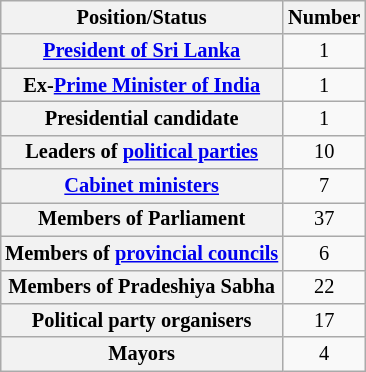<table style="text-align:center; float:right; font-size:85%; margin-left:2em; margin:auto;"  class="wikitable">
<tr>
<th>Position/Status</th>
<th>Number</th>
</tr>
<tr>
<th><a href='#'>President of Sri Lanka</a></th>
<td>1</td>
</tr>
<tr>
<th>Ex-<a href='#'>Prime Minister of India</a></th>
<td>1</td>
</tr>
<tr>
<th>Presidential candidate</th>
<td>1</td>
</tr>
<tr>
<th>Leaders of <a href='#'>political parties</a></th>
<td>10</td>
</tr>
<tr>
<th><a href='#'>Cabinet ministers</a></th>
<td>7</td>
</tr>
<tr>
<th>Members of Parliament</th>
<td>37</td>
</tr>
<tr>
<th>Members of <a href='#'>provincial councils</a></th>
<td>6</td>
</tr>
<tr>
<th>Members of Pradeshiya Sabha</th>
<td>22</td>
</tr>
<tr>
<th>Political party organisers</th>
<td>17</td>
</tr>
<tr>
<th>Mayors</th>
<td>4</td>
</tr>
</table>
